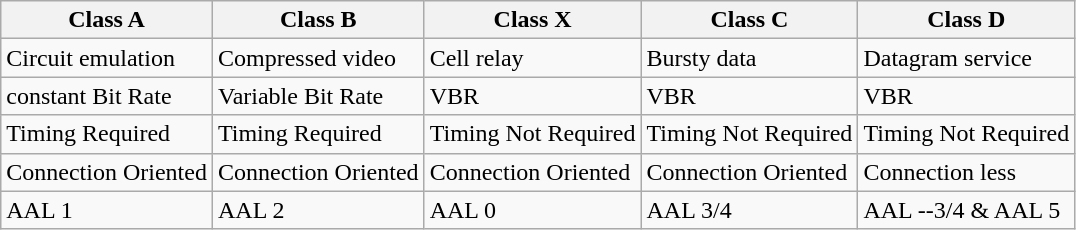<table class="wikitable">
<tr>
<th>Class A</th>
<th>Class B</th>
<th>Class X</th>
<th>Class C</th>
<th>Class D</th>
</tr>
<tr>
<td>Circuit emulation</td>
<td>Compressed video</td>
<td>Cell relay</td>
<td>Bursty data</td>
<td>Datagram service</td>
</tr>
<tr>
<td>constant Bit Rate</td>
<td>Variable Bit Rate</td>
<td>VBR</td>
<td>VBR</td>
<td>VBR</td>
</tr>
<tr>
<td>Timing Required</td>
<td>Timing Required</td>
<td>Timing Not Required</td>
<td>Timing Not Required</td>
<td>Timing Not Required</td>
</tr>
<tr>
<td>Connection Oriented</td>
<td>Connection Oriented</td>
<td>Connection Oriented</td>
<td>Connection Oriented</td>
<td>Connection less</td>
</tr>
<tr>
<td>AAL 1</td>
<td>AAL 2</td>
<td>AAL 0</td>
<td>AAL 3/4</td>
<td>AAL --3/4 & AAL 5</td>
</tr>
</table>
